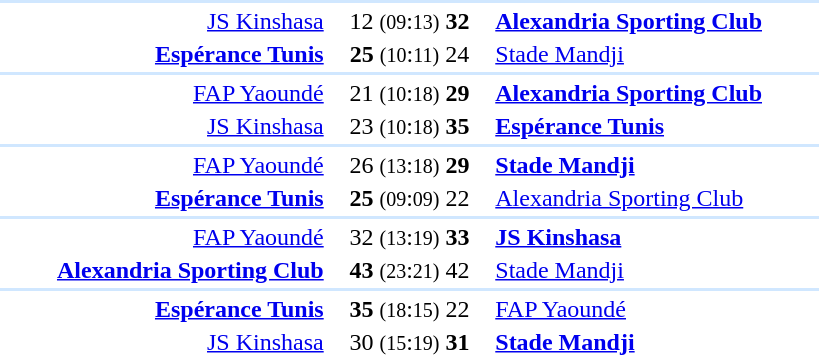<table style="text-align:center" width=550>
<tr>
<th width=30%></th>
<th width=15%></th>
<th width=30%></th>
</tr>
<tr align="left" bgcolor=#D0E7FF>
<td colspan=4></td>
</tr>
<tr>
<td align="right"><a href='#'>JS Kinshasa</a> </td>
<td>12 <small>(09</small>:<small>13)</small> <strong>32</strong></td>
<td align=left> <strong><a href='#'>Alexandria Sporting Club</a></strong></td>
</tr>
<tr>
<td align="right"><strong><a href='#'>Espérance Tunis</a></strong> </td>
<td><strong>25</strong> <small>(10</small>:<small>11)</small> 24</td>
<td align=left> <a href='#'>Stade Mandji</a></td>
</tr>
<tr align="left" bgcolor=#D0E7FF>
<td colspan=4></td>
</tr>
<tr>
<td align="right"><a href='#'>FAP Yaoundé</a> </td>
<td>21 <small>(10</small>:<small>18)</small> <strong>29</strong></td>
<td align=left> <strong><a href='#'>Alexandria Sporting Club</a></strong></td>
</tr>
<tr>
<td align="right"><a href='#'>JS Kinshasa</a> </td>
<td>23 <small>(10</small>:<small>18)</small> <strong>35</strong></td>
<td align=left> <strong><a href='#'>Espérance Tunis</a></strong></td>
</tr>
<tr align="left" bgcolor=#D0E7FF>
<td colspan=4></td>
</tr>
<tr>
<td align="right"><a href='#'>FAP Yaoundé</a> </td>
<td>26 <small>(13</small>:<small>18)</small> <strong>29</strong></td>
<td align=left> <strong><a href='#'>Stade Mandji</a></strong></td>
</tr>
<tr>
<td align="right"><strong><a href='#'>Espérance Tunis</a></strong> </td>
<td><strong>25</strong> <small>(09</small>:<small>09)</small> 22</td>
<td align=left> <a href='#'>Alexandria Sporting Club</a></td>
</tr>
<tr align="left" bgcolor=#D0E7FF>
<td colspan=4></td>
</tr>
<tr>
<td align="right"><a href='#'>FAP Yaoundé</a> </td>
<td>32 <small>(13</small>:<small>19)</small> <strong>33</strong></td>
<td align=left> <strong><a href='#'>JS Kinshasa</a></strong></td>
</tr>
<tr>
<td align="right"><strong><a href='#'>Alexandria Sporting Club</a></strong> </td>
<td><strong>43</strong> <small>(23</small>:<small>21)</small> 42</td>
<td align=left> <a href='#'>Stade Mandji</a></td>
</tr>
<tr align="left" bgcolor=#D0E7FF>
<td colspan=4></td>
</tr>
<tr>
<td align="right"><strong><a href='#'>Espérance Tunis</a></strong> </td>
<td><strong>35</strong> <small>(18</small>:<small>15)</small> 22</td>
<td align=left> <a href='#'>FAP Yaoundé</a></td>
</tr>
<tr>
<td align="right"><a href='#'>JS Kinshasa</a> </td>
<td>30 <small>(15</small>:<small>19)</small> <strong>31</strong></td>
<td align=left> <strong><a href='#'>Stade Mandji</a></strong></td>
</tr>
</table>
